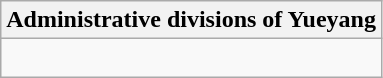<table class="wikitable">
<tr>
<th>Administrative divisions of Yueyang</th>
</tr>
<tr>
<td><div><br> 










</div></td>
</tr>
</table>
